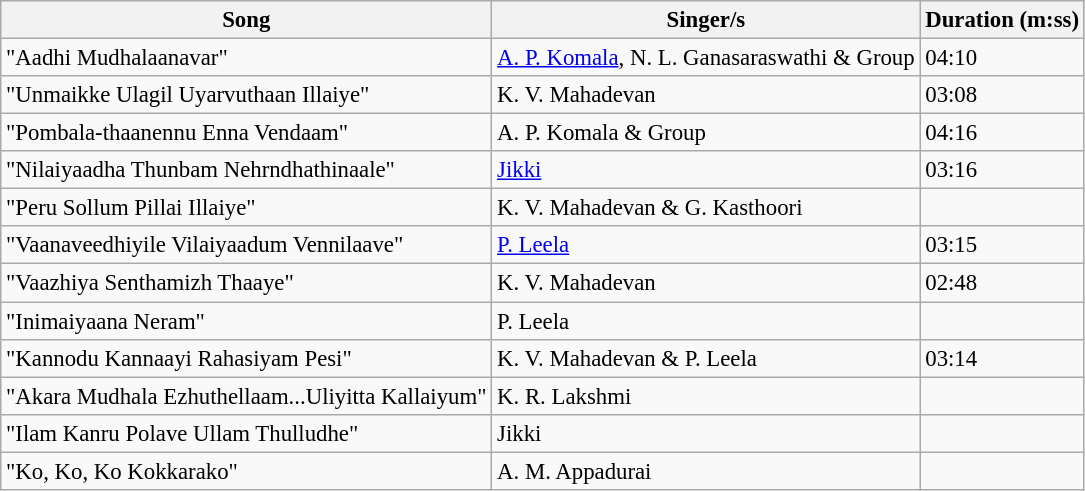<table class="wikitable" style="font-size:95%;">
<tr>
<th>Song</th>
<th>Singer/s</th>
<th>Duration (m:ss)</th>
</tr>
<tr>
<td>"Aadhi Mudhalaanavar"</td>
<td><a href='#'>A. P. Komala</a>, N. L. Ganasaraswathi & Group</td>
<td>04:10</td>
</tr>
<tr>
<td>"Unmaikke Ulagil Uyarvuthaan Illaiye"</td>
<td>K. V. Mahadevan</td>
<td>03:08</td>
</tr>
<tr>
<td>"Pombala-thaanennu Enna Vendaam"</td>
<td>A. P. Komala & Group</td>
<td>04:16</td>
</tr>
<tr>
<td>"Nilaiyaadha Thunbam Nehrndhathinaale"</td>
<td><a href='#'>Jikki</a></td>
<td>03:16</td>
</tr>
<tr>
<td>"Peru Sollum Pillai Illaiye"</td>
<td>K. V. Mahadevan & G. Kasthoori</td>
<td></td>
</tr>
<tr>
<td>"Vaanaveedhiyile Vilaiyaadum Vennilaave"</td>
<td><a href='#'>P. Leela</a></td>
<td>03:15</td>
</tr>
<tr>
<td>"Vaazhiya Senthamizh Thaaye"</td>
<td>K. V. Mahadevan</td>
<td>02:48</td>
</tr>
<tr>
<td>"Inimaiyaana Neram"</td>
<td>P. Leela</td>
<td></td>
</tr>
<tr>
<td>"Kannodu Kannaayi Rahasiyam Pesi"</td>
<td>K. V. Mahadevan & P. Leela</td>
<td>03:14</td>
</tr>
<tr>
<td>"Akara Mudhala Ezhuthellaam...Uliyitta Kallaiyum"</td>
<td>K. R. Lakshmi</td>
<td></td>
</tr>
<tr>
<td>"Ilam Kanru Polave Ullam Thulludhe"</td>
<td>Jikki</td>
<td></td>
</tr>
<tr>
<td>"Ko, Ko, Ko Kokkarako"</td>
<td>A. M. Appadurai</td>
<td></td>
</tr>
</table>
